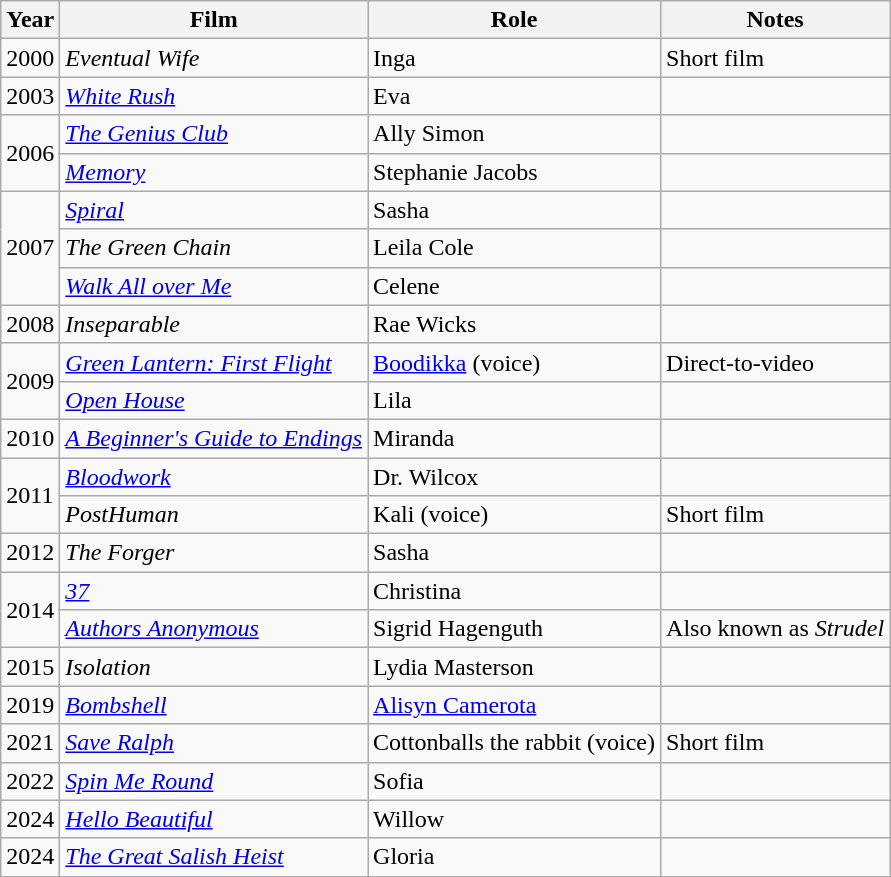<table class="wikitable sortable">
<tr>
<th>Year</th>
<th>Film</th>
<th>Role</th>
<th class="unsortable">Notes</th>
</tr>
<tr>
<td>2000</td>
<td><em>Eventual Wife</em></td>
<td>Inga</td>
<td>Short film</td>
</tr>
<tr>
<td>2003</td>
<td><em><a href='#'>White Rush</a></em></td>
<td>Eva</td>
<td></td>
</tr>
<tr>
<td rowspan="2">2006</td>
<td data-sort-value="Genius Club, The"><em><a href='#'>The Genius Club</a></em></td>
<td>Ally Simon</td>
<td></td>
</tr>
<tr>
<td><em><a href='#'>Memory</a></em></td>
<td>Stephanie Jacobs</td>
<td></td>
</tr>
<tr>
<td rowspan="3">2007</td>
<td><em><a href='#'>Spiral</a></em></td>
<td>Sasha</td>
<td></td>
</tr>
<tr>
<td data-sort-value="Green Chain, The"><em>The Green Chain</em></td>
<td>Leila Cole</td>
<td></td>
</tr>
<tr>
<td><em><a href='#'>Walk All over Me</a></em></td>
<td>Celene</td>
<td></td>
</tr>
<tr>
<td>2008</td>
<td><em>Inseparable</em></td>
<td>Rae Wicks</td>
<td></td>
</tr>
<tr>
<td rowspan="2">2009</td>
<td><em><a href='#'>Green Lantern: First Flight</a></em></td>
<td><a href='#'>Boodikka</a> (voice)</td>
<td>Direct-to-video</td>
</tr>
<tr>
<td><em><a href='#'>Open House</a></em></td>
<td>Lila</td>
<td></td>
</tr>
<tr>
<td>2010</td>
<td data-sort-value="Beginner's Guide to Endings, A"><em><a href='#'>A Beginner's Guide to Endings</a></em></td>
<td>Miranda</td>
<td></td>
</tr>
<tr>
<td rowspan="2">2011</td>
<td><em><a href='#'>Bloodwork</a></em></td>
<td>Dr. Wilcox</td>
<td></td>
</tr>
<tr>
<td><em>PostHuman</em></td>
<td>Kali (voice)</td>
<td>Short film</td>
</tr>
<tr>
<td>2012</td>
<td data-sort-value="Forger, The"><em>The Forger</em></td>
<td>Sasha</td>
<td></td>
</tr>
<tr>
<td rowspan="2">2014</td>
<td><em><a href='#'>37</a></em></td>
<td>Christina</td>
<td></td>
</tr>
<tr>
<td><em><a href='#'>Authors Anonymous</a></em></td>
<td>Sigrid Hagenguth</td>
<td>Also known as <em>Strudel</em></td>
</tr>
<tr>
<td>2015</td>
<td><em>Isolation</em></td>
<td>Lydia Masterson</td>
<td></td>
</tr>
<tr>
<td>2019</td>
<td><em><a href='#'>Bombshell</a></em></td>
<td><a href='#'>Alisyn Camerota</a></td>
<td></td>
</tr>
<tr>
<td>2021</td>
<td><em><a href='#'>Save Ralph</a></em></td>
<td>Cottonballs the rabbit (voice)</td>
<td>Short film</td>
</tr>
<tr>
<td>2022</td>
<td><em><a href='#'>Spin Me Round</a></em></td>
<td>Sofia</td>
<td></td>
</tr>
<tr>
<td>2024</td>
<td><em><a href='#'>Hello Beautiful</a></em></td>
<td>Willow</td>
<td></td>
</tr>
<tr>
<td>2024</td>
<td data-sort-value="Great Salish Heis, The"><em><a href='#'>The Great Salish Heist</a></em></td>
<td>Gloria</td>
<td></td>
</tr>
</table>
